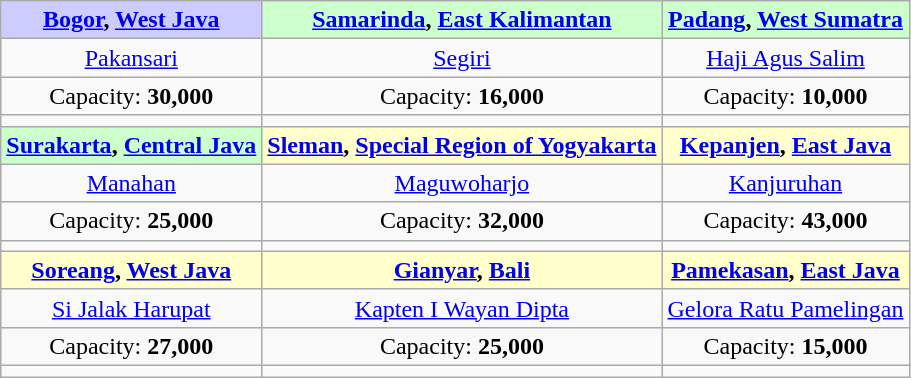<table class="wikitable" style="text-align:center;">
<tr>
<th style="background:#ccf;" "width:40%;"><a href='#'>Bogor</a>, <a href='#'>West Java</a></th>
<th style="background:#cfc;" "width:40%;"><a href='#'>Samarinda</a>, <a href='#'>East Kalimantan</a></th>
<th style="background:#cfc;" "width:40%;"><a href='#'>Padang</a>, <a href='#'>West Sumatra</a></th>
</tr>
<tr>
<td><a href='#'>Pakansari</a></td>
<td><a href='#'>Segiri</a></td>
<td><a href='#'>Haji Agus Salim</a></td>
</tr>
<tr>
<td>Capacity: <strong>30,000</strong></td>
<td>Capacity: <strong>16,000</strong></td>
<td>Capacity: <strong>10,000</strong></td>
</tr>
<tr>
<td></td>
<td></td>
<td></td>
</tr>
<tr>
<th style="background:#cfc;" "width:40%;"><a href='#'>Surakarta</a>, <a href='#'>Central Java</a></th>
<th style="background:#ffc;" "width:40%;"><a href='#'>Sleman</a>, <a href='#'>Special Region of Yogyakarta</a></th>
<th style="background:#ffc;" "width:40%;"><a href='#'>Kepanjen</a>, <a href='#'>East Java</a></th>
</tr>
<tr>
<td><a href='#'>Manahan</a></td>
<td><a href='#'>Maguwoharjo</a></td>
<td><a href='#'>Kanjuruhan</a></td>
</tr>
<tr>
<td>Capacity: <strong>25,000</strong></td>
<td>Capacity: <strong>32,000</strong></td>
<td>Capacity: <strong>43,000</strong></td>
</tr>
<tr>
<td></td>
<td></td>
<td></td>
</tr>
<tr>
<th style="background:#ffc;" "width:40%;"><a href='#'>Soreang</a>,  <a href='#'>West Java</a></th>
<th style="background:#ffc;" "width:40%;"><a href='#'>Gianyar</a>, <a href='#'>Bali</a></th>
<th style="background:#ffc;" "width:40%;"><a href='#'>Pamekasan</a>, <a href='#'>East Java</a></th>
</tr>
<tr>
<td><a href='#'>Si Jalak Harupat</a></td>
<td><a href='#'>Kapten I Wayan Dipta</a></td>
<td><a href='#'>Gelora Ratu Pamelingan</a></td>
</tr>
<tr>
<td>Capacity: <strong>27,000</strong></td>
<td>Capacity: <strong>25,000</strong></td>
<td>Capacity: <strong>15,000</strong></td>
</tr>
<tr>
<td></td>
<td></td>
<td></td>
</tr>
</table>
